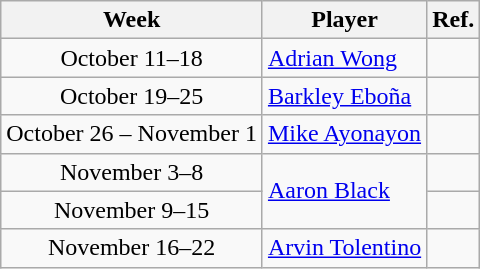<table class="wikitable" border="1">
<tr>
<th>Week</th>
<th>Player</th>
<th>Ref.</th>
</tr>
<tr>
<td align=center>October 11–18</td>
<td><a href='#'>Adrian Wong</a> </td>
<td align=center></td>
</tr>
<tr>
<td align=center>October 19–25</td>
<td><a href='#'>Barkley Eboña</a> </td>
<td align=center></td>
</tr>
<tr>
<td align=center>October 26 – November 1</td>
<td><a href='#'>Mike Ayonayon</a> </td>
<td align=center></td>
</tr>
<tr>
<td align=center>November 3–8</td>
<td rowspan=2><a href='#'>Aaron Black</a> </td>
<td align=center></td>
</tr>
<tr>
<td align=center>November 9–15</td>
<td align=center></td>
</tr>
<tr>
<td align=center>November 16–22</td>
<td><a href='#'>Arvin Tolentino</a> </td>
<td align=center></td>
</tr>
</table>
